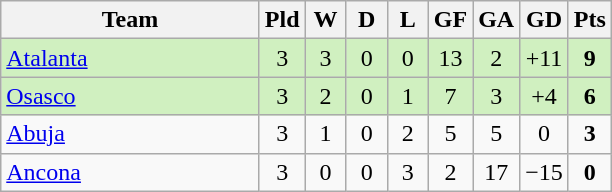<table class=wikitable style="text-align:center">
<tr>
<th width=165>Team</th>
<th width=20>Pld</th>
<th width=20>W</th>
<th width=20>D</th>
<th width=20>L</th>
<th width=20>GF</th>
<th width=20>GA</th>
<th width=20>GD</th>
<th width=20>Pts</th>
</tr>
<tr bgcolor=#d0f0c0>
<td style="text-align:left"> <a href='#'>Atalanta</a></td>
<td>3</td>
<td>3</td>
<td>0</td>
<td>0</td>
<td>13</td>
<td>2</td>
<td>+11</td>
<td><strong>9</strong></td>
</tr>
<tr bgcolor=#d0f0c0>
<td style="text-align:left"> <a href='#'>Osasco</a></td>
<td>3</td>
<td>2</td>
<td>0</td>
<td>1</td>
<td>7</td>
<td>3</td>
<td>+4</td>
<td><strong>6</strong></td>
</tr>
<tr>
<td style="text-align:left"> <a href='#'>Abuja</a></td>
<td>3</td>
<td>1</td>
<td>0</td>
<td>2</td>
<td>5</td>
<td>5</td>
<td>0</td>
<td><strong>3</strong></td>
</tr>
<tr>
<td style="text-align:left"> <a href='#'>Ancona</a></td>
<td>3</td>
<td>0</td>
<td>0</td>
<td>3</td>
<td>2</td>
<td>17</td>
<td>−15</td>
<td><strong>0</strong></td>
</tr>
</table>
